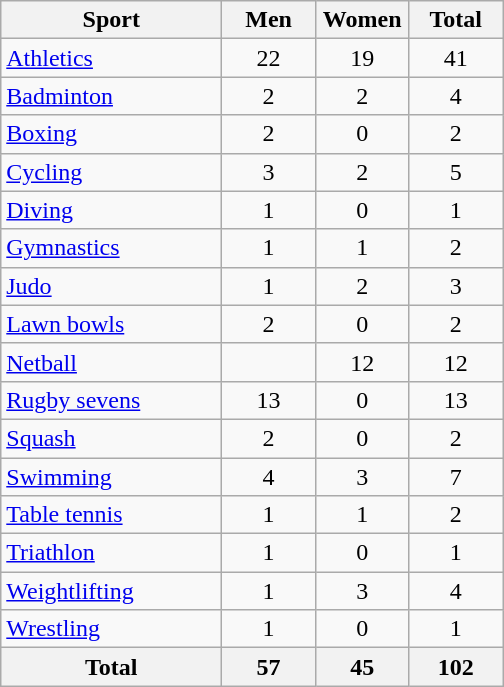<table class="wikitable sortable" style="text-align:center;">
<tr>
<th width=140>Sport</th>
<th width=55>Men</th>
<th width=55>Women</th>
<th width=55>Total</th>
</tr>
<tr hahahhahaha>
<td align=left><a href='#'>Athletics</a></td>
<td>22</td>
<td>19</td>
<td>41</td>
</tr>
<tr>
<td align=left><a href='#'>Badminton</a></td>
<td>2</td>
<td>2</td>
<td>4</td>
</tr>
<tr>
<td align=left><a href='#'>Boxing</a></td>
<td>2</td>
<td>0</td>
<td>2</td>
</tr>
<tr>
<td align=left><a href='#'>Cycling</a></td>
<td>3</td>
<td>2</td>
<td>5</td>
</tr>
<tr>
<td align=left><a href='#'>Diving</a></td>
<td>1</td>
<td>0</td>
<td>1</td>
</tr>
<tr>
<td align=left><a href='#'>Gymnastics</a></td>
<td>1</td>
<td>1</td>
<td>2</td>
</tr>
<tr>
<td align=left><a href='#'>Judo</a></td>
<td>1</td>
<td>2</td>
<td>3</td>
</tr>
<tr>
<td align=left><a href='#'>Lawn bowls</a></td>
<td>2</td>
<td>0</td>
<td>2</td>
</tr>
<tr>
<td align=left><a href='#'>Netball</a></td>
<td></td>
<td>12</td>
<td>12</td>
</tr>
<tr>
<td align=left><a href='#'>Rugby sevens</a></td>
<td>13</td>
<td>0</td>
<td>13</td>
</tr>
<tr>
<td align=left><a href='#'>Squash</a></td>
<td>2</td>
<td>0</td>
<td>2</td>
</tr>
<tr>
<td align=left><a href='#'>Swimming</a></td>
<td>4</td>
<td>3</td>
<td>7</td>
</tr>
<tr>
<td align=left><a href='#'>Table tennis</a></td>
<td>1</td>
<td>1</td>
<td>2</td>
</tr>
<tr>
<td align=left><a href='#'>Triathlon</a></td>
<td>1</td>
<td>0</td>
<td>1</td>
</tr>
<tr>
<td align=left><a href='#'>Weightlifting</a></td>
<td>1</td>
<td>3</td>
<td>4</td>
</tr>
<tr>
<td align=left><a href='#'>Wrestling</a></td>
<td>1</td>
<td>0</td>
<td>1</td>
</tr>
<tr>
<th>Total</th>
<th>57</th>
<th>45</th>
<th>102</th>
</tr>
</table>
